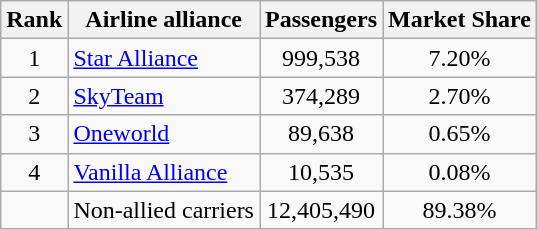<table class="wikitable" style="text-align:left;">
<tr>
<th>Rank</th>
<th>Airline alliance</th>
<th>Passengers</th>
<th>Market Share</th>
</tr>
<tr>
<td align=center>1</td>
<td><a href='#'>Star Alliance</a></td>
<td align=center>999,538</td>
<td align=center>7.20%</td>
</tr>
<tr>
<td align=center>2</td>
<td><a href='#'>SkyTeam</a></td>
<td align=center>374,289</td>
<td align=center>2.70%</td>
</tr>
<tr>
<td align=center>3</td>
<td><a href='#'>Oneworld</a></td>
<td align=center>89,638</td>
<td align=center>0.65%</td>
</tr>
<tr>
<td align=center>4</td>
<td><a href='#'>Vanilla Alliance</a></td>
<td align=center>10,535</td>
<td align=center>0.08%</td>
</tr>
<tr>
<td></td>
<td>Non-allied carriers</td>
<td align=center>12,405,490</td>
<td align=center>89.38%</td>
</tr>
</table>
